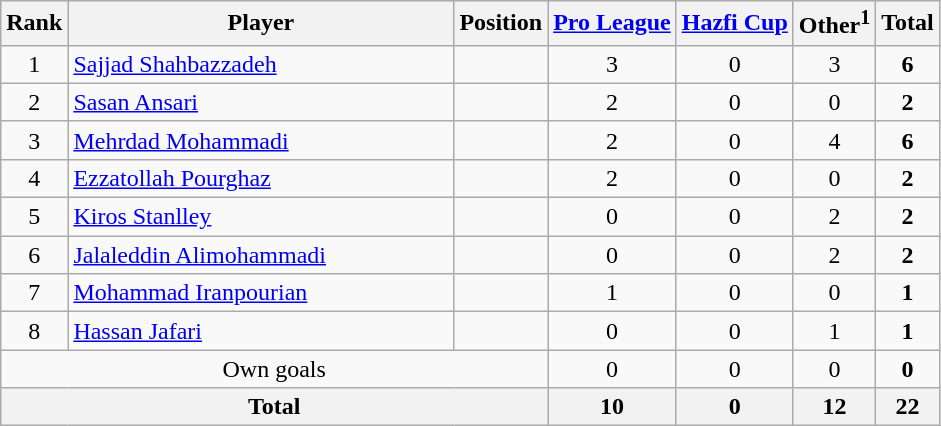<table class="wikitable">
<tr>
<th>Rank</th>
<th style="width:250px;">Player</th>
<th>Position</th>
<th><a href='#'>Pro League</a></th>
<th><a href='#'>Hazfi Cup</a></th>
<th>Other<sup>1</sup></th>
<th>Total</th>
</tr>
<tr>
<td align=center>1</td>
<td> <a href='#'>Sajjad Shahbazzadeh</a></td>
<td align=center></td>
<td align=center>3</td>
<td align=center>0</td>
<td align=center>3</td>
<td align=center><strong>6</strong></td>
</tr>
<tr>
<td align=center>2</td>
<td> <a href='#'>Sasan Ansari</a></td>
<td align=center></td>
<td align=center>2</td>
<td align=center>0</td>
<td align=center>0</td>
<td align=center><strong>2</strong></td>
</tr>
<tr>
<td align=center>3</td>
<td> <a href='#'>Mehrdad Mohammadi</a></td>
<td align=center></td>
<td align=center>2</td>
<td align=center>0</td>
<td align=center>4</td>
<td align=center><strong>6</strong></td>
</tr>
<tr>
<td align=center>4</td>
<td> <a href='#'>Ezzatollah Pourghaz</a></td>
<td align=center></td>
<td align=center>2</td>
<td align=center>0</td>
<td align=center>0</td>
<td align=center><strong>2</strong></td>
</tr>
<tr>
<td align=center>5</td>
<td> <a href='#'>Kiros Stanlley</a></td>
<td align=center></td>
<td align=center>0</td>
<td align=center>0</td>
<td align=center>2</td>
<td align=center><strong>2</strong></td>
</tr>
<tr>
<td align=center>6</td>
<td> <a href='#'>Jalaleddin Alimohammadi</a></td>
<td align=center></td>
<td align=center>0</td>
<td align=center>0</td>
<td align=center>2</td>
<td align=center><strong>2</strong></td>
</tr>
<tr>
<td align=center>7</td>
<td> <a href='#'>Mohammad Iranpourian</a></td>
<td align=center></td>
<td align=center>1</td>
<td align=center>0</td>
<td align=center>0</td>
<td align=center><strong>1</strong></td>
</tr>
<tr>
<td align=center>8</td>
<td> <a href='#'>Hassan Jafari</a></td>
<td align=center></td>
<td align=center>0</td>
<td align=center>0</td>
<td align=center>1</td>
<td align=center><strong>1</strong></td>
</tr>
<tr>
<td colspan=3 align=center>Own goals</td>
<td align=center>0</td>
<td align=center>0</td>
<td align=center>0</td>
<td align=center><strong>0</strong></td>
</tr>
<tr>
<th align=center colspan=3>Total</th>
<th align=center>10</th>
<th align=center>0</th>
<th align=center>12</th>
<th align=center>22</th>
</tr>
</table>
